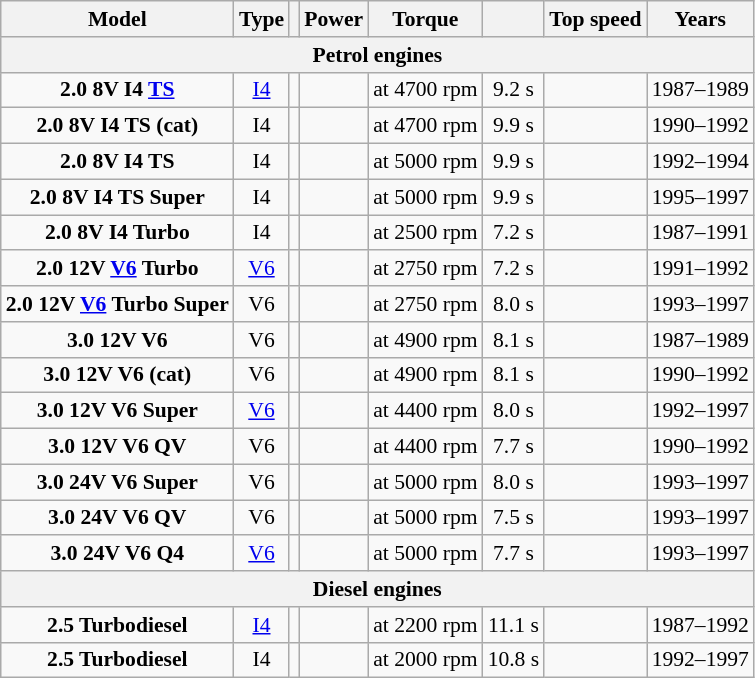<table class="wikitable" style="text-align:center; font-size:90%;">
<tr>
<th>Model</th>
<th>Type</th>
<th></th>
<th>Power</th>
<th>Torque</th>
<th></th>
<th>Top speed</th>
<th>Years</th>
</tr>
<tr>
<th colspan="8">Petrol engines</th>
</tr>
<tr>
<td><strong>2.0 8V I4 <a href='#'>TS</a></strong></td>
<td><a href='#'>I4</a></td>
<td></td>
<td></td>
<td> at 4700 rpm</td>
<td>9.2 s</td>
<td></td>
<td>1987–1989</td>
</tr>
<tr>
<td><strong>2.0 8V I4 TS (cat)</strong></td>
<td>I4</td>
<td></td>
<td></td>
<td> at 4700 rpm</td>
<td>9.9 s</td>
<td></td>
<td>1990–1992</td>
</tr>
<tr>
<td><strong>2.0 8V I4 TS</strong></td>
<td>I4</td>
<td></td>
<td></td>
<td> at 5000 rpm</td>
<td>9.9 s</td>
<td></td>
<td>1992–1994</td>
</tr>
<tr>
<td><strong>2.0 8V I4 TS Super</strong></td>
<td>I4</td>
<td></td>
<td></td>
<td> at 5000 rpm</td>
<td>9.9 s</td>
<td></td>
<td>1995–1997</td>
</tr>
<tr>
<td><strong>2.0 8V I4 Turbo</strong></td>
<td>I4</td>
<td></td>
<td></td>
<td> at 2500 rpm</td>
<td>7.2 s</td>
<td></td>
<td>1987–1991</td>
</tr>
<tr>
<td><strong>2.0 12V <a href='#'>V6</a> Turbo</strong></td>
<td><a href='#'>V6</a></td>
<td></td>
<td></td>
<td> at 2750 rpm</td>
<td>7.2 s</td>
<td></td>
<td>1991–1992</td>
</tr>
<tr>
<td><strong>2.0 12V <a href='#'>V6</a> Turbo Super</strong></td>
<td>V6</td>
<td></td>
<td></td>
<td> at 2750 rpm</td>
<td>8.0 s</td>
<td></td>
<td>1993–1997</td>
</tr>
<tr>
<td><strong>3.0 12V V6</strong></td>
<td>V6</td>
<td></td>
<td></td>
<td> at 4900 rpm</td>
<td>8.1 s</td>
<td></td>
<td>1987–1989</td>
</tr>
<tr>
<td><strong>3.0 12V V6 (cat)</strong></td>
<td>V6</td>
<td></td>
<td></td>
<td> at 4900 rpm</td>
<td>8.1 s</td>
<td></td>
<td>1990–1992</td>
</tr>
<tr>
<td><strong>3.0 12V V6 Super</strong></td>
<td><a href='#'>V6</a></td>
<td></td>
<td></td>
<td> at 4400 rpm</td>
<td>8.0 s</td>
<td></td>
<td>1992–1997</td>
</tr>
<tr>
<td><strong>3.0 12V V6 QV </strong></td>
<td>V6</td>
<td></td>
<td></td>
<td> at 4400 rpm</td>
<td>7.7 s</td>
<td></td>
<td>1990–1992</td>
</tr>
<tr>
<td><strong>3.0 24V V6 Super</strong></td>
<td>V6</td>
<td></td>
<td></td>
<td> at 5000 rpm</td>
<td>8.0 s</td>
<td></td>
<td>1993–1997</td>
</tr>
<tr>
<td><strong>3.0 24V V6 QV</strong></td>
<td>V6</td>
<td></td>
<td></td>
<td> at 5000 rpm</td>
<td>7.5 s</td>
<td></td>
<td>1993–1997</td>
</tr>
<tr>
<td><strong>3.0 24V V6 Q4</strong></td>
<td><a href='#'>V6</a></td>
<td></td>
<td></td>
<td> at 5000 rpm</td>
<td>7.7 s</td>
<td></td>
<td>1993–1997</td>
</tr>
<tr>
<th colspan="8">Diesel engines</th>
</tr>
<tr>
<td><strong>2.5 Turbodiesel</strong></td>
<td><a href='#'>I4</a></td>
<td></td>
<td></td>
<td> at 2200 rpm</td>
<td>11.1 s</td>
<td></td>
<td>1987–1992</td>
</tr>
<tr>
<td><strong>2.5 Turbodiesel</strong></td>
<td>I4</td>
<td></td>
<td></td>
<td> at 2000 rpm</td>
<td>10.8 s</td>
<td></td>
<td>1992–1997</td>
</tr>
</table>
